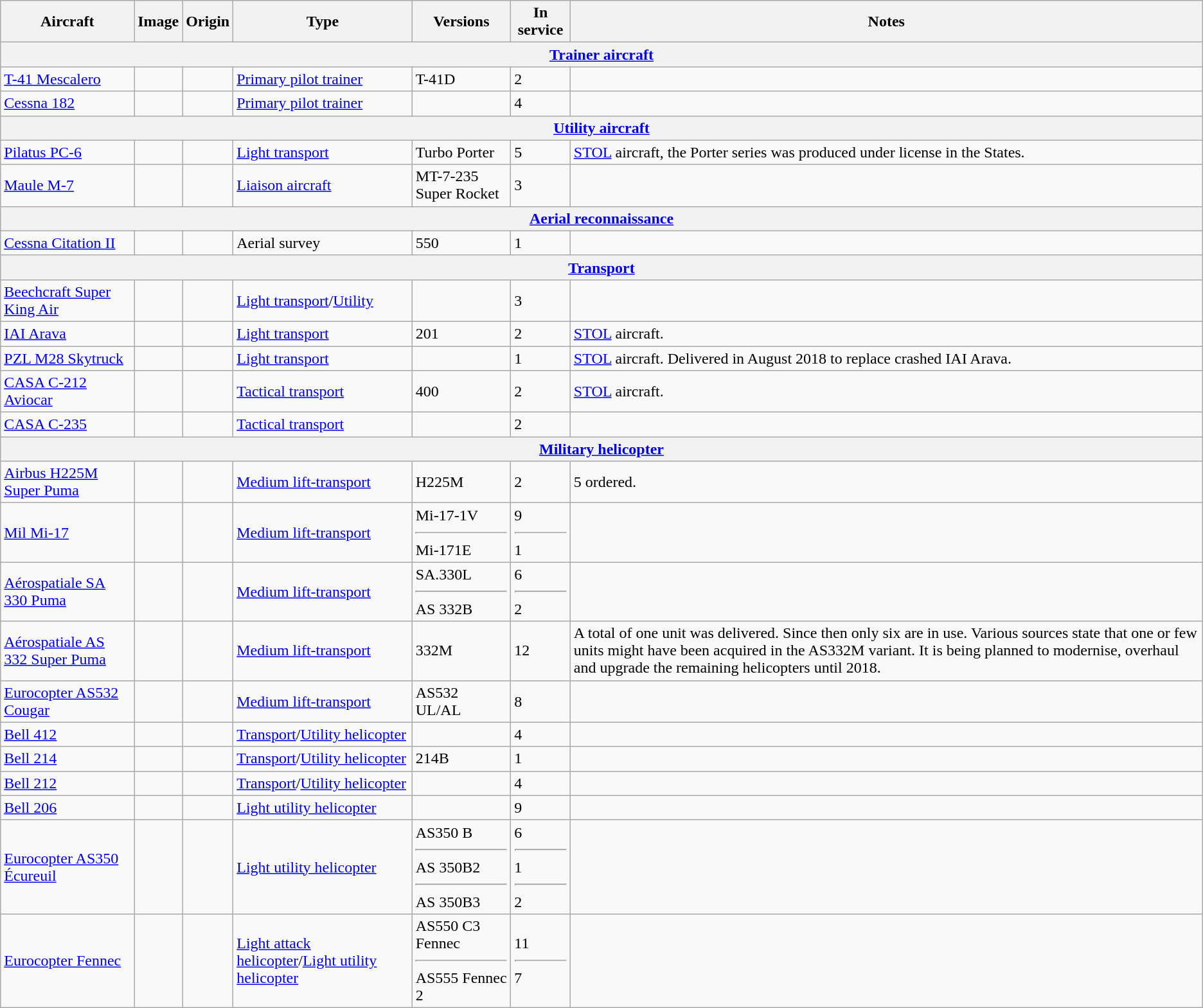<table class="wikitable">
<tr>
<th>Aircraft</th>
<th>Image</th>
<th>Origin</th>
<th>Type</th>
<th>Versions</th>
<th>In service</th>
<th>Notes</th>
</tr>
<tr>
<th colspan="7"><a href='#'>Trainer aircraft</a></th>
</tr>
<tr>
<td><a href='#'>T-41 Mescalero</a></td>
<td></td>
<td></td>
<td><a href='#'>Primary pilot trainer</a></td>
<td>T-41D</td>
<td>2</td>
<td></td>
</tr>
<tr>
<td><a href='#'>Cessna 182</a></td>
<td></td>
<td></td>
<td><a href='#'>Primary pilot trainer</a></td>
<td></td>
<td>4</td>
<td></td>
</tr>
<tr>
<th colspan="7"><a href='#'>Utility aircraft</a></th>
</tr>
<tr>
<td><a href='#'>Pilatus PC-6</a></td>
<td></td>
<td><br></td>
<td><a href='#'>Light transport</a></td>
<td>Turbo Porter</td>
<td>5</td>
<td><a href='#'>STOL</a> aircraft, the Porter series was produced under license in the States.</td>
</tr>
<tr>
<td><a href='#'>Maule M-7</a></td>
<td></td>
<td></td>
<td><a href='#'>Liaison aircraft</a></td>
<td>MT-7-235 Super Rocket</td>
<td>3</td>
<td></td>
</tr>
<tr>
<th colspan="7"><a href='#'>Aerial reconnaissance</a></th>
</tr>
<tr>
<td><a href='#'>Cessna Citation II</a></td>
<td></td>
<td></td>
<td>Aerial survey</td>
<td>550</td>
<td>1</td>
<td></td>
</tr>
<tr>
<th colspan="7"><a href='#'>Transport</a></th>
</tr>
<tr>
<td><a href='#'>Beechcraft Super King Air</a></td>
<td></td>
<td></td>
<td><a href='#'>Light transport</a>/<a href='#'>Utility</a></td>
<td></td>
<td>3</td>
<td></td>
</tr>
<tr>
<td><a href='#'>IAI Arava</a></td>
<td></td>
<td></td>
<td><a href='#'>Light transport</a></td>
<td>201</td>
<td>2</td>
<td><a href='#'>STOL</a> aircraft.</td>
</tr>
<tr>
<td><a href='#'>PZL M28 Skytruck</a></td>
<td></td>
<td></td>
<td><a href='#'>Light transport</a></td>
<td></td>
<td>1</td>
<td><a href='#'>STOL</a> aircraft.  Delivered in August 2018 to replace crashed IAI Arava.</td>
</tr>
<tr>
<td><a href='#'>CASA C-212 Aviocar</a></td>
<td></td>
<td> <br> </td>
<td><a href='#'>Tactical transport</a></td>
<td>400</td>
<td>2</td>
<td><a href='#'>STOL</a> aircraft.</td>
</tr>
<tr>
<td><a href='#'>CASA C-235</a></td>
<td></td>
<td> <br> </td>
<td><a href='#'>Tactical transport</a></td>
<td></td>
<td>2</td>
<td></td>
</tr>
<tr>
<th colspan="7"><a href='#'>Military helicopter</a></th>
</tr>
<tr>
<td><a href='#'>Airbus H225M Super Puma</a></td>
<td></td>
<td></td>
<td><a href='#'>Medium lift-transport</a></td>
<td>H225M</td>
<td>2</td>
<td>5 ordered.</td>
</tr>
<tr>
<td><a href='#'>Mil Mi-17</a></td>
<td></td>
<td><br></td>
<td><a href='#'>Medium lift-transport</a></td>
<td>Mi-17-1V<hr>Mi-171E</td>
<td>9<hr>1</td>
<td></td>
</tr>
<tr>
<td><a href='#'>Aérospatiale SA 330 Puma</a></td>
<td></td>
<td></td>
<td><a href='#'>Medium lift-transport</a></td>
<td>SA.330L<hr>AS 332B</td>
<td>6<hr>2</td>
<td></td>
</tr>
<tr>
<td><a href='#'>Aérospatiale AS 332 Super Puma</a></td>
<td></td>
<td> <br>  <br> </td>
<td><a href='#'>Medium lift-transport</a></td>
<td>332M</td>
<td>12</td>
<td>A total of one unit was delivered. Since then only six are in use. Various sources state that one or few units might have been acquired in the AS332M variant. It is being planned to modernise, overhaul and upgrade the remaining helicopters until 2018.</td>
</tr>
<tr>
<td><a href='#'>Eurocopter AS532 Cougar</a></td>
<td></td>
<td> <br> <br> </td>
<td><a href='#'>Medium lift-transport</a></td>
<td>AS532 UL/AL</td>
<td>8</td>
<td></td>
</tr>
<tr>
<td><a href='#'>Bell 412</a></td>
<td></td>
<td> <br> </td>
<td><a href='#'>Transport</a>/<a href='#'>Utility helicopter</a></td>
<td></td>
<td>4</td>
<td></td>
</tr>
<tr>
<td><a href='#'>Bell 214</a></td>
<td></td>
<td></td>
<td><a href='#'>Transport</a>/<a href='#'>Utility helicopter</a></td>
<td>214B</td>
<td>1</td>
<td></td>
</tr>
<tr>
<td><a href='#'>Bell 212</a></td>
<td></td>
<td> <br> </td>
<td><a href='#'>Transport</a>/<a href='#'>Utility helicopter</a></td>
<td></td>
<td>4</td>
<td></td>
</tr>
<tr>
<td><a href='#'>Bell 206</a></td>
<td></td>
<td> <br> </td>
<td><a href='#'>Light utility helicopter</a></td>
<td></td>
<td>9</td>
<td></td>
</tr>
<tr>
<td><a href='#'>Eurocopter AS350 Écureuil</a></td>
<td></td>
<td><br></td>
<td><a href='#'>Light utility helicopter</a></td>
<td>AS350 B<hr>AS 350B2<hr>AS 350B3</td>
<td>6<hr>1<hr>2</td>
<td></td>
</tr>
<tr>
<td><a href='#'>Eurocopter Fennec</a></td>
<td></td>
<td><br></td>
<td><a href='#'>Light attack helicopter</a>/<a href='#'>Light utility helicopter</a></td>
<td>AS550 C3 Fennec<hr>AS555 Fennec 2</td>
<td>11<hr>7</td>
<td></td>
</tr>
</table>
